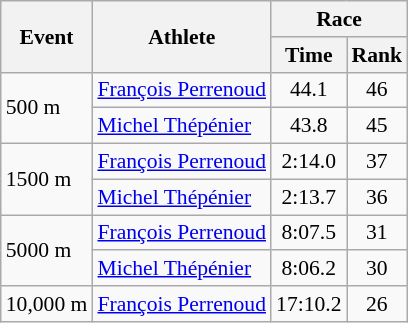<table class="wikitable" border="1" style="font-size:90%">
<tr>
<th rowspan=2>Event</th>
<th rowspan=2>Athlete</th>
<th colspan=2>Race</th>
</tr>
<tr>
<th>Time</th>
<th>Rank</th>
</tr>
<tr>
<td rowspan=2>500 m</td>
<td><a href='#'>François Perrenoud</a></td>
<td align=center>44.1</td>
<td align=center>46</td>
</tr>
<tr>
<td><a href='#'>Michel Thépénier</a></td>
<td align=center>43.8</td>
<td align=center>45</td>
</tr>
<tr>
<td rowspan=2>1500 m</td>
<td><a href='#'>François Perrenoud</a></td>
<td align=center>2:14.0</td>
<td align=center>37</td>
</tr>
<tr>
<td><a href='#'>Michel Thépénier</a></td>
<td align=center>2:13.7</td>
<td align=center>36</td>
</tr>
<tr>
<td rowspan=2>5000 m</td>
<td><a href='#'>François Perrenoud</a></td>
<td align=center>8:07.5</td>
<td align=center>31</td>
</tr>
<tr>
<td><a href='#'>Michel Thépénier</a></td>
<td align=center>8:06.2</td>
<td align=center>30</td>
</tr>
<tr>
<td>10,000 m</td>
<td><a href='#'>François Perrenoud</a></td>
<td align=center>17:10.2</td>
<td align=center>26</td>
</tr>
</table>
